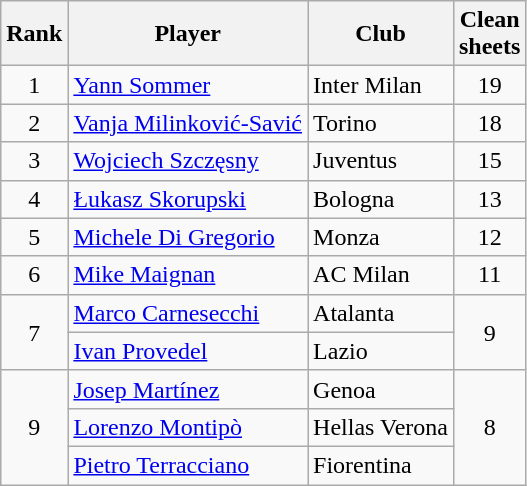<table class="wikitable" style="text-align:center">
<tr>
<th>Rank</th>
<th>Player</th>
<th>Club</th>
<th>Clean<br>sheets</th>
</tr>
<tr>
<td>1</td>
<td align="left"> <a href='#'>Yann Sommer</a></td>
<td align="left">Inter Milan</td>
<td>19</td>
</tr>
<tr>
<td>2</td>
<td align="left"> <a href='#'>Vanja Milinković-Savić</a></td>
<td align="left">Torino</td>
<td>18</td>
</tr>
<tr>
<td>3</td>
<td align="left"> <a href='#'>Wojciech Szczęsny</a></td>
<td align="left">Juventus</td>
<td>15</td>
</tr>
<tr>
<td>4</td>
<td align="left"> <a href='#'>Łukasz Skorupski</a></td>
<td align="left">Bologna</td>
<td>13</td>
</tr>
<tr>
<td>5</td>
<td align="left"> <a href='#'>Michele Di Gregorio</a></td>
<td align="left">Monza</td>
<td>12</td>
</tr>
<tr>
<td>6</td>
<td align="left"> <a href='#'>Mike Maignan</a></td>
<td align="left">AC Milan</td>
<td>11</td>
</tr>
<tr>
<td rowspan="2">7</td>
<td align="left"> <a href='#'>Marco Carnesecchi</a></td>
<td align="left">Atalanta</td>
<td rowspan="2">9</td>
</tr>
<tr>
<td align="left"> <a href='#'>Ivan Provedel</a></td>
<td align="left">Lazio</td>
</tr>
<tr>
<td rowspan="3">9</td>
<td align="left"> <a href='#'>Josep Martínez</a></td>
<td align="left">Genoa</td>
<td rowspan="3">8</td>
</tr>
<tr>
<td align="left"> <a href='#'>Lorenzo Montipò</a></td>
<td align="left">Hellas Verona</td>
</tr>
<tr>
<td align="left"> <a href='#'>Pietro Terracciano</a></td>
<td align="left">Fiorentina</td>
</tr>
</table>
